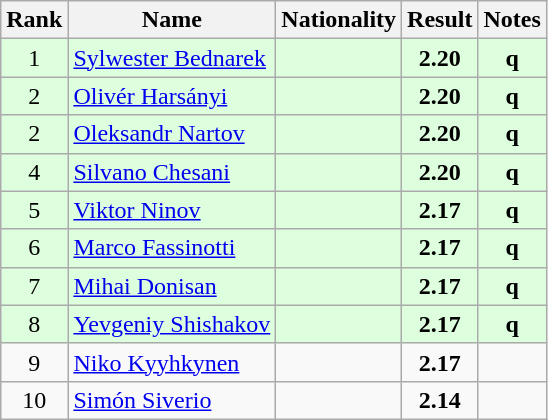<table class="wikitable sortable" style="text-align:center">
<tr>
<th>Rank</th>
<th>Name</th>
<th>Nationality</th>
<th>Result</th>
<th>Notes</th>
</tr>
<tr bgcolor=ddffdd>
<td>1</td>
<td align=left><a href='#'>Sylwester Bednarek</a></td>
<td align=left></td>
<td><strong>2.20</strong></td>
<td><strong>q</strong></td>
</tr>
<tr bgcolor=ddffdd>
<td>2</td>
<td align=left><a href='#'>Olivér Harsányi</a></td>
<td align=left></td>
<td><strong>2.20</strong></td>
<td><strong>q</strong></td>
</tr>
<tr bgcolor=ddffdd>
<td>2</td>
<td align=left><a href='#'>Oleksandr Nartov</a></td>
<td align=left></td>
<td><strong>2.20</strong></td>
<td><strong>q</strong></td>
</tr>
<tr bgcolor=ddffdd>
<td>4</td>
<td align=left><a href='#'>Silvano Chesani</a></td>
<td align=left></td>
<td><strong>2.20</strong></td>
<td><strong>q</strong></td>
</tr>
<tr bgcolor=ddffdd>
<td>5</td>
<td align=left><a href='#'>Viktor Ninov</a></td>
<td align=left></td>
<td><strong>2.17</strong></td>
<td><strong>q</strong></td>
</tr>
<tr bgcolor=ddffdd>
<td>6</td>
<td align=left><a href='#'>Marco Fassinotti</a></td>
<td align=left></td>
<td><strong>2.17</strong></td>
<td><strong>q</strong></td>
</tr>
<tr bgcolor=ddffdd>
<td>7</td>
<td align=left><a href='#'>Mihai Donisan</a></td>
<td align=left></td>
<td><strong>2.17</strong></td>
<td><strong>q</strong></td>
</tr>
<tr bgcolor=ddffdd>
<td>8</td>
<td align=left><a href='#'>Yevgeniy Shishakov</a></td>
<td align=left></td>
<td><strong>2.17</strong></td>
<td><strong>q</strong></td>
</tr>
<tr>
<td>9</td>
<td align=left><a href='#'>Niko Kyyhkynen</a></td>
<td align=left></td>
<td><strong>2.17</strong></td>
<td></td>
</tr>
<tr>
<td>10</td>
<td align=left><a href='#'>Simón Siverio</a></td>
<td align=left></td>
<td><strong>2.14</strong></td>
<td></td>
</tr>
</table>
